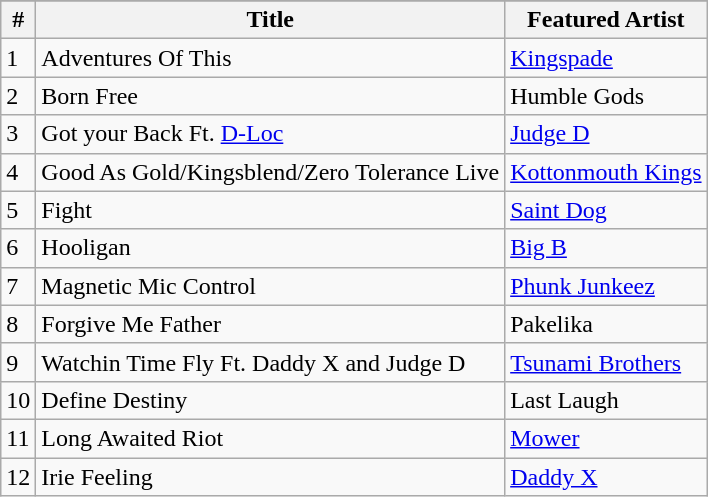<table class="wikitable">
<tr>
</tr>
<tr>
<th align="center">#</th>
<th align="center">Title</th>
<th align="center">Featured Artist</th>
</tr>
<tr>
<td>1</td>
<td>Adventures Of This</td>
<td><a href='#'>Kingspade</a></td>
</tr>
<tr>
<td>2</td>
<td>Born Free</td>
<td>Humble Gods</td>
</tr>
<tr>
<td>3</td>
<td>Got your Back Ft. <a href='#'>D-Loc</a></td>
<td><a href='#'>Judge D</a></td>
</tr>
<tr>
<td>4</td>
<td>Good As Gold/Kingsblend/Zero Tolerance Live</td>
<td><a href='#'>Kottonmouth Kings</a></td>
</tr>
<tr>
<td>5</td>
<td>Fight</td>
<td><a href='#'>Saint Dog</a></td>
</tr>
<tr>
<td>6</td>
<td>Hooligan</td>
<td><a href='#'>Big B</a></td>
</tr>
<tr>
<td>7</td>
<td>Magnetic Mic Control</td>
<td><a href='#'>Phunk Junkeez</a></td>
</tr>
<tr>
<td>8</td>
<td>Forgive Me Father</td>
<td>Pakelika</td>
</tr>
<tr>
<td>9</td>
<td>Watchin Time Fly Ft. Daddy X and Judge D</td>
<td><a href='#'>Tsunami Brothers</a></td>
</tr>
<tr>
<td>10</td>
<td>Define Destiny</td>
<td>Last Laugh</td>
</tr>
<tr>
<td>11</td>
<td>Long Awaited Riot</td>
<td><a href='#'>Mower</a></td>
</tr>
<tr>
<td>12</td>
<td>Irie Feeling</td>
<td><a href='#'>Daddy X</a></td>
</tr>
</table>
